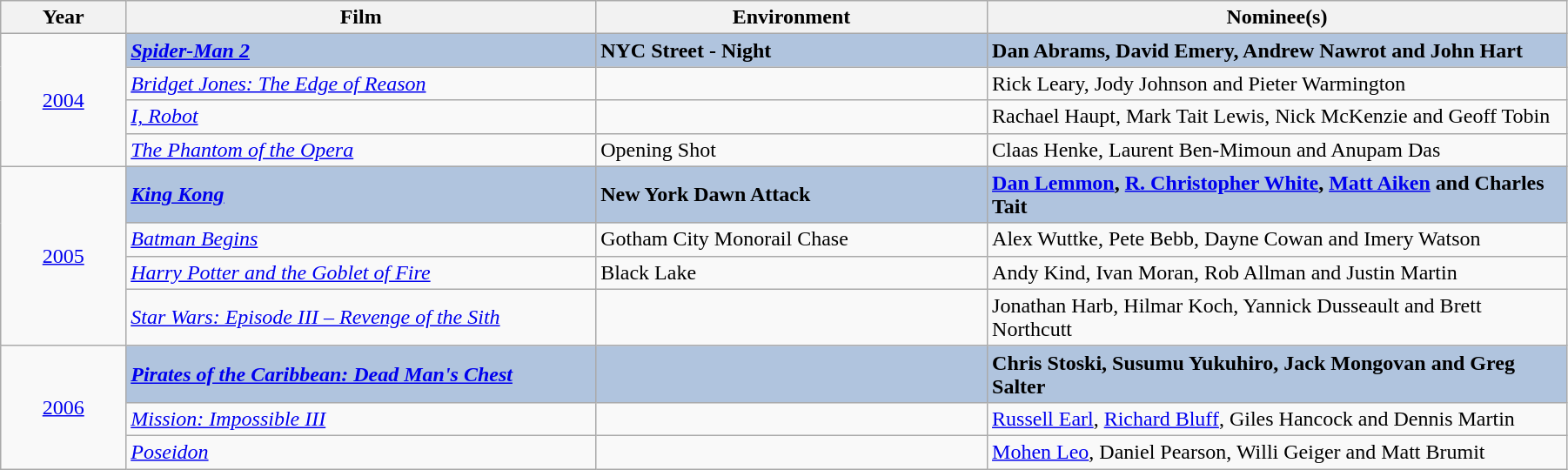<table class="wikitable" width="95%" cellpadding="5">
<tr>
<th width="8%">Year</th>
<th width="30%">Film</th>
<th width="25%">Environment</th>
<th width="40%">Nominee(s)</th>
</tr>
<tr>
<td rowspan="4" style="text-align:center;"><a href='#'>2004</a><br></td>
<td style="background:#B0C4DE;"><strong><em><a href='#'>Spider-Man 2</a></em></strong></td>
<td style="background:#B0C4DE;"><strong>NYC Street - Night</strong></td>
<td style="background:#B0C4DE;"><strong>Dan Abrams, David Emery, Andrew Nawrot and John Hart</strong></td>
</tr>
<tr>
<td><em><a href='#'>Bridget Jones: The Edge of Reason</a></em></td>
<td></td>
<td>Rick Leary, Jody Johnson and Pieter Warmington</td>
</tr>
<tr>
<td><em><a href='#'>I, Robot</a></em></td>
<td></td>
<td>Rachael Haupt, Mark Tait Lewis, Nick McKenzie and Geoff Tobin</td>
</tr>
<tr>
<td><em><a href='#'>The Phantom of the Opera</a></em></td>
<td>Opening Shot</td>
<td>Claas Henke, Laurent Ben-Mimoun and Anupam Das</td>
</tr>
<tr>
<td rowspan="4" style="text-align:center;"><a href='#'>2005</a><br></td>
<td style="background:#B0C4DE;"><strong><em><a href='#'>King Kong</a></em></strong></td>
<td style="background:#B0C4DE;"><strong>New York Dawn Attack</strong></td>
<td style="background:#B0C4DE;"><strong><a href='#'>Dan Lemmon</a>, <a href='#'>R. Christopher White</a>, <a href='#'>Matt Aiken</a> and Charles Tait</strong></td>
</tr>
<tr>
<td><em><a href='#'>Batman Begins</a></em></td>
<td>Gotham City Monorail Chase</td>
<td>Alex Wuttke, Pete Bebb, Dayne Cowan and Imery Watson</td>
</tr>
<tr>
<td><em><a href='#'>Harry Potter and the Goblet of Fire</a></em></td>
<td>Black Lake</td>
<td>Andy Kind, Ivan Moran, Rob Allman and Justin Martin</td>
</tr>
<tr>
<td><em><a href='#'>Star Wars: Episode III – Revenge of the Sith</a></em></td>
<td></td>
<td>Jonathan Harb, Hilmar Koch, Yannick Dusseault and Brett Northcutt</td>
</tr>
<tr>
<td rowspan="3" style="text-align:center;"><a href='#'>2006</a><br></td>
<td style="background:#B0C4DE;"><strong><em><a href='#'>Pirates of the Caribbean: Dead Man's Chest</a></em></strong></td>
<td style="background:#B0C4DE;"></td>
<td style="background:#B0C4DE;"><strong>Chris Stoski, Susumu Yukuhiro, Jack Mongovan and Greg Salter</strong></td>
</tr>
<tr>
<td><em><a href='#'>Mission: Impossible III</a></em></td>
<td></td>
<td><a href='#'>Russell Earl</a>, <a href='#'>Richard Bluff</a>, Giles Hancock and Dennis Martin</td>
</tr>
<tr>
<td><em><a href='#'>Poseidon</a></em></td>
<td></td>
<td><a href='#'>Mohen Leo</a>, Daniel Pearson, Willi Geiger and Matt Brumit</td>
</tr>
</table>
